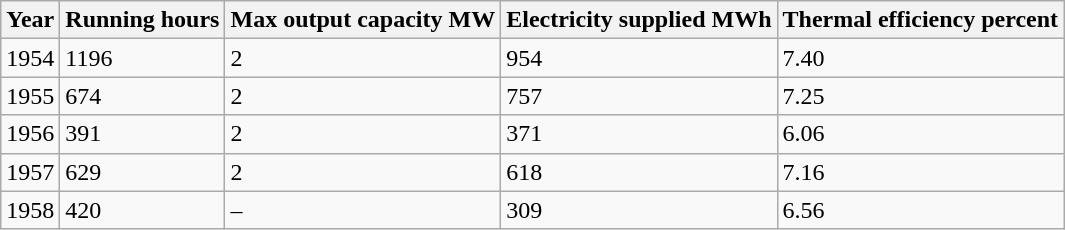<table class="wikitable">
<tr>
<th>Year</th>
<th>Running hours</th>
<th>Max output capacity MW</th>
<th>Electricity supplied MWh</th>
<th>Thermal efficiency percent</th>
</tr>
<tr>
<td>1954</td>
<td>1196</td>
<td>2</td>
<td>954</td>
<td>7.40</td>
</tr>
<tr>
<td>1955</td>
<td>674</td>
<td>2</td>
<td>757</td>
<td>7.25</td>
</tr>
<tr>
<td>1956</td>
<td>391</td>
<td>2</td>
<td>371</td>
<td>6.06</td>
</tr>
<tr>
<td>1957</td>
<td>629</td>
<td>2</td>
<td>618</td>
<td>7.16</td>
</tr>
<tr>
<td>1958</td>
<td>420</td>
<td>–</td>
<td>309</td>
<td>6.56</td>
</tr>
</table>
